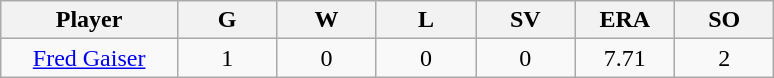<table class="wikitable sortable">
<tr>
<th bgcolor="#DDDDFF" width="16%">Player</th>
<th bgcolor="#DDDDFF" width="9%">G</th>
<th bgcolor="#DDDDFF" width="9%">W</th>
<th bgcolor="#DDDDFF" width="9%">L</th>
<th bgcolor="#DDDDFF" width="9%">SV</th>
<th bgcolor="#DDDDFF" width="9%">ERA</th>
<th bgcolor="#DDDDFF" width="9%">SO</th>
</tr>
<tr align="center">
<td><a href='#'>Fred Gaiser</a></td>
<td>1</td>
<td>0</td>
<td>0</td>
<td>0</td>
<td>7.71</td>
<td>2</td>
</tr>
</table>
